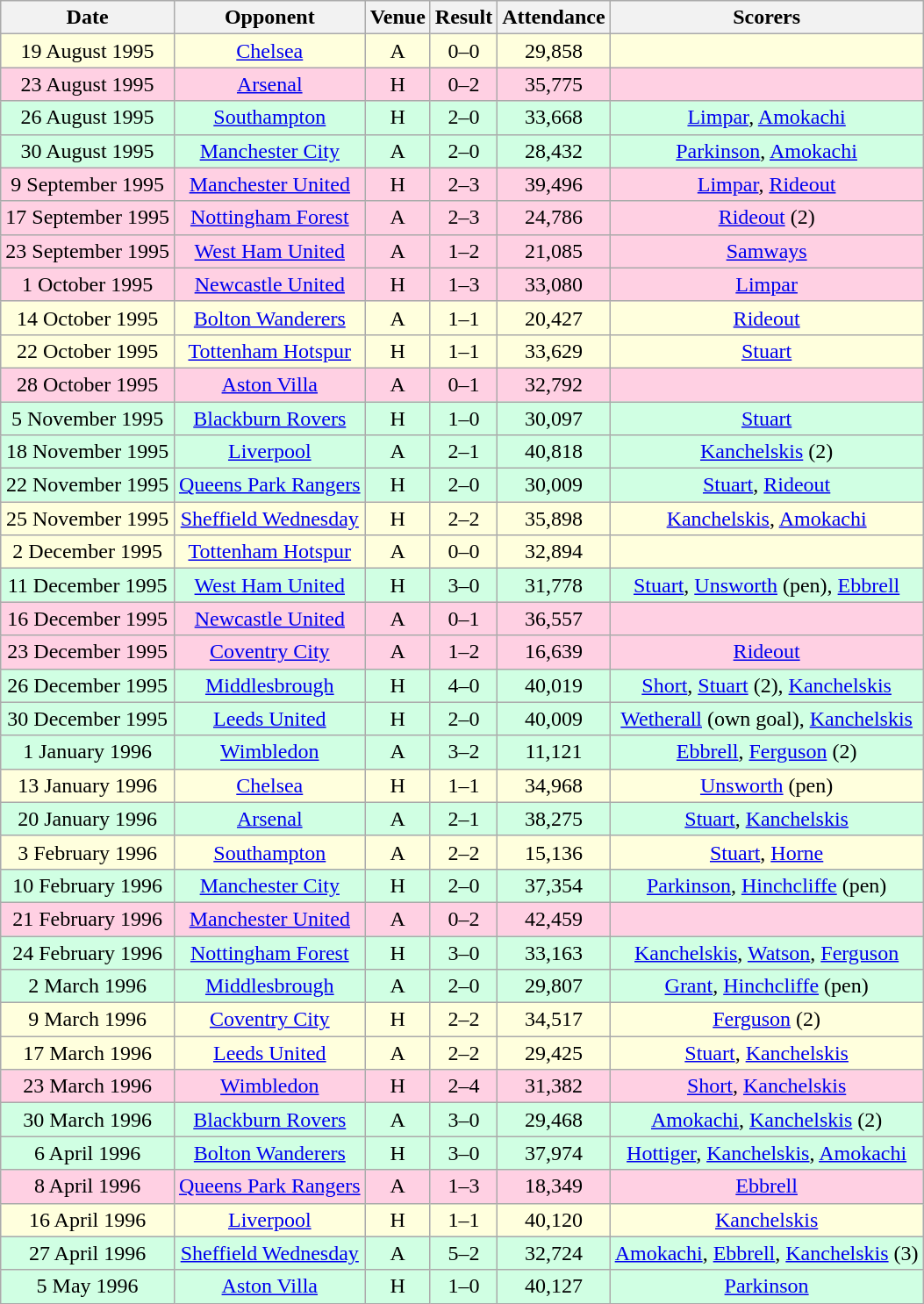<table class="wikitable sortable" style="font-size:100%; text-align:center">
<tr>
<th>Date</th>
<th>Opponent</th>
<th>Venue</th>
<th>Result</th>
<th>Attendance</th>
<th>Scorers</th>
</tr>
<tr style="background-color: #ffffdd;">
<td>19 August 1995</td>
<td><a href='#'>Chelsea</a></td>
<td>A</td>
<td>0–0</td>
<td>29,858</td>
<td></td>
</tr>
<tr style="background-color: #ffd0e3;">
<td>23 August 1995</td>
<td><a href='#'>Arsenal</a></td>
<td>H</td>
<td>0–2</td>
<td>35,775</td>
<td></td>
</tr>
<tr style="background-color: #d0ffe3;">
<td>26 August 1995</td>
<td><a href='#'>Southampton</a></td>
<td>H</td>
<td>2–0</td>
<td>33,668</td>
<td><a href='#'>Limpar</a>, <a href='#'>Amokachi</a></td>
</tr>
<tr style="background-color: #d0ffe3;">
<td>30 August 1995</td>
<td><a href='#'>Manchester City</a></td>
<td>A</td>
<td>2–0</td>
<td>28,432</td>
<td><a href='#'>Parkinson</a>, <a href='#'>Amokachi</a></td>
</tr>
<tr style="background-color: #ffd0e3;">
<td>9 September 1995</td>
<td><a href='#'>Manchester United</a></td>
<td>H</td>
<td>2–3</td>
<td>39,496</td>
<td><a href='#'>Limpar</a>, <a href='#'>Rideout</a></td>
</tr>
<tr style="background-color: #ffd0e3;">
<td>17 September 1995</td>
<td><a href='#'>Nottingham Forest</a></td>
<td>A</td>
<td>2–3</td>
<td>24,786</td>
<td><a href='#'>Rideout</a> (2)</td>
</tr>
<tr style="background-color: #ffd0e3;">
<td>23 September 1995</td>
<td><a href='#'>West Ham United</a></td>
<td>A</td>
<td>1–2</td>
<td>21,085</td>
<td><a href='#'>Samways</a></td>
</tr>
<tr style="background-color: #ffd0e3;">
<td>1 October 1995</td>
<td><a href='#'>Newcastle United</a></td>
<td>H</td>
<td>1–3</td>
<td>33,080</td>
<td><a href='#'>Limpar</a></td>
</tr>
<tr style="background-color: #ffffdd;">
<td>14 October 1995</td>
<td><a href='#'>Bolton Wanderers</a></td>
<td>A</td>
<td>1–1</td>
<td>20,427</td>
<td><a href='#'>Rideout</a></td>
</tr>
<tr style="background-color: #ffffdd;">
<td>22 October 1995</td>
<td><a href='#'>Tottenham Hotspur</a></td>
<td>H</td>
<td>1–1</td>
<td>33,629</td>
<td><a href='#'>Stuart</a></td>
</tr>
<tr style="background-color: #ffd0e3;">
<td>28 October 1995</td>
<td><a href='#'>Aston Villa</a></td>
<td>A</td>
<td>0–1</td>
<td>32,792</td>
<td></td>
</tr>
<tr style="background-color: #d0ffe3;">
<td>5 November 1995</td>
<td><a href='#'>Blackburn Rovers</a></td>
<td>H</td>
<td>1–0</td>
<td>30,097</td>
<td><a href='#'>Stuart</a></td>
</tr>
<tr style="background-color: #d0ffe3;">
<td>18 November 1995</td>
<td><a href='#'>Liverpool</a></td>
<td>A</td>
<td>2–1</td>
<td>40,818</td>
<td><a href='#'>Kanchelskis</a> (2)</td>
</tr>
<tr style="background-color: #d0ffe3;">
<td>22 November 1995</td>
<td><a href='#'>Queens Park Rangers</a></td>
<td>H</td>
<td>2–0</td>
<td>30,009</td>
<td><a href='#'>Stuart</a>, <a href='#'>Rideout</a></td>
</tr>
<tr style="background-color: #ffffdd;">
<td>25 November 1995</td>
<td><a href='#'>Sheffield Wednesday</a></td>
<td>H</td>
<td>2–2</td>
<td>35,898</td>
<td><a href='#'>Kanchelskis</a>, <a href='#'>Amokachi</a></td>
</tr>
<tr style="background-color: #ffffdd;">
<td>2 December 1995</td>
<td><a href='#'>Tottenham Hotspur</a></td>
<td>A</td>
<td>0–0</td>
<td>32,894</td>
<td></td>
</tr>
<tr style="background-color: #d0ffe3;">
<td>11 December 1995</td>
<td><a href='#'>West Ham United</a></td>
<td>H</td>
<td>3–0</td>
<td>31,778</td>
<td><a href='#'>Stuart</a>, <a href='#'>Unsworth</a> (pen), <a href='#'>Ebbrell</a></td>
</tr>
<tr style="background-color: #ffd0e3;">
<td>16 December 1995</td>
<td><a href='#'>Newcastle United</a></td>
<td>A</td>
<td>0–1</td>
<td>36,557</td>
<td></td>
</tr>
<tr style="background-color: #ffd0e3;">
<td>23 December 1995</td>
<td><a href='#'>Coventry City</a></td>
<td>A</td>
<td>1–2</td>
<td>16,639</td>
<td><a href='#'>Rideout</a></td>
</tr>
<tr style="background-color: #d0ffe3;">
<td>26 December 1995</td>
<td><a href='#'>Middlesbrough</a></td>
<td>H</td>
<td>4–0</td>
<td>40,019</td>
<td><a href='#'>Short</a>, <a href='#'>Stuart</a> (2), <a href='#'>Kanchelskis</a></td>
</tr>
<tr style="background-color: #d0ffe3;">
<td>30 December 1995</td>
<td><a href='#'>Leeds United</a></td>
<td>H</td>
<td>2–0</td>
<td>40,009</td>
<td><a href='#'>Wetherall</a> (own goal), <a href='#'>Kanchelskis</a></td>
</tr>
<tr style="background-color: #d0ffe3;">
<td>1 January 1996</td>
<td><a href='#'>Wimbledon</a></td>
<td>A</td>
<td>3–2</td>
<td>11,121</td>
<td><a href='#'>Ebbrell</a>, <a href='#'>Ferguson</a> (2)</td>
</tr>
<tr style="background-color: #ffffdd;">
<td>13 January 1996</td>
<td><a href='#'>Chelsea</a></td>
<td>H</td>
<td>1–1</td>
<td>34,968</td>
<td><a href='#'>Unsworth</a> (pen)</td>
</tr>
<tr style="background-color: #d0ffe3;">
<td>20 January 1996</td>
<td><a href='#'>Arsenal</a></td>
<td>A</td>
<td>2–1</td>
<td>38,275</td>
<td><a href='#'>Stuart</a>, <a href='#'>Kanchelskis</a></td>
</tr>
<tr style="background-color: #ffffdd;">
<td>3 February 1996</td>
<td><a href='#'>Southampton</a></td>
<td>A</td>
<td>2–2</td>
<td>15,136</td>
<td><a href='#'>Stuart</a>, <a href='#'>Horne</a></td>
</tr>
<tr style="background-color: #d0ffe3;">
<td>10 February 1996</td>
<td><a href='#'>Manchester City</a></td>
<td>H</td>
<td>2–0</td>
<td>37,354</td>
<td><a href='#'>Parkinson</a>, <a href='#'>Hinchcliffe</a> (pen)</td>
</tr>
<tr style="background-color: #ffd0e3;">
<td>21 February 1996</td>
<td><a href='#'>Manchester United</a></td>
<td>A</td>
<td>0–2</td>
<td>42,459</td>
<td></td>
</tr>
<tr style="background-color: #d0ffe3;">
<td>24 February 1996</td>
<td><a href='#'>Nottingham Forest</a></td>
<td>H</td>
<td>3–0</td>
<td>33,163</td>
<td><a href='#'>Kanchelskis</a>, <a href='#'>Watson</a>, <a href='#'>Ferguson</a></td>
</tr>
<tr style="background-color: #d0ffe3;">
<td>2 March 1996</td>
<td><a href='#'>Middlesbrough</a></td>
<td>A</td>
<td>2–0</td>
<td>29,807</td>
<td><a href='#'>Grant</a>, <a href='#'>Hinchcliffe</a> (pen)</td>
</tr>
<tr style="background-color: #ffffdd;">
<td>9 March 1996</td>
<td><a href='#'>Coventry City</a></td>
<td>H</td>
<td>2–2</td>
<td>34,517</td>
<td><a href='#'>Ferguson</a> (2)</td>
</tr>
<tr style="background-color: #ffffdd;">
<td>17 March 1996</td>
<td><a href='#'>Leeds United</a></td>
<td>A</td>
<td>2–2</td>
<td>29,425</td>
<td><a href='#'>Stuart</a>, <a href='#'>Kanchelskis</a></td>
</tr>
<tr style="background-color: #ffd0e3;">
<td>23 March 1996</td>
<td><a href='#'>Wimbledon</a></td>
<td>H</td>
<td>2–4</td>
<td>31,382</td>
<td><a href='#'>Short</a>, <a href='#'>Kanchelskis</a></td>
</tr>
<tr style="background-color: #d0ffe3;">
<td>30 March 1996</td>
<td><a href='#'>Blackburn Rovers</a></td>
<td>A</td>
<td>3–0</td>
<td>29,468</td>
<td><a href='#'>Amokachi</a>, <a href='#'>Kanchelskis</a> (2)</td>
</tr>
<tr style="background-color: #d0ffe3;">
<td>6 April 1996</td>
<td><a href='#'>Bolton Wanderers</a></td>
<td>H</td>
<td>3–0</td>
<td>37,974</td>
<td><a href='#'>Hottiger</a>, <a href='#'>Kanchelskis</a>, <a href='#'>Amokachi</a></td>
</tr>
<tr style="background-color: #ffd0e3;">
<td>8 April 1996</td>
<td><a href='#'>Queens Park Rangers</a></td>
<td>A</td>
<td>1–3</td>
<td>18,349</td>
<td><a href='#'>Ebbrell</a></td>
</tr>
<tr style="background-color: #ffffdd;">
<td>16 April 1996</td>
<td><a href='#'>Liverpool</a></td>
<td>H</td>
<td>1–1</td>
<td>40,120</td>
<td><a href='#'>Kanchelskis</a></td>
</tr>
<tr style="background-color: #d0ffe3;">
<td>27 April 1996</td>
<td><a href='#'>Sheffield Wednesday</a></td>
<td>A</td>
<td>5–2</td>
<td>32,724</td>
<td><a href='#'>Amokachi</a>, <a href='#'>Ebbrell</a>, <a href='#'>Kanchelskis</a> (3)</td>
</tr>
<tr style="background-color: #d0ffe3;">
<td>5 May 1996</td>
<td><a href='#'>Aston Villa</a></td>
<td>H</td>
<td>1–0</td>
<td>40,127</td>
<td><a href='#'>Parkinson</a></td>
</tr>
</table>
